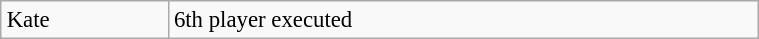<table class="wikitable plainrowheaders floatright" style="font-size: 95%; margin: 10px" align="right" width="40%">
<tr>
<td>Kate</td>
<td>6th player executed</td>
</tr>
</table>
